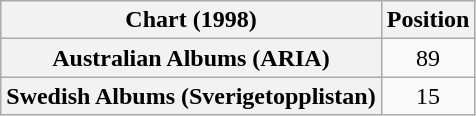<table class="wikitable sortable plainrowheaders" style="text-align:center;">
<tr>
<th scope="column">Chart (1998)</th>
<th scope="column">Position</th>
</tr>
<tr>
<th scope="row">Australian Albums (ARIA)</th>
<td>89</td>
</tr>
<tr>
<th scope="row">Swedish Albums (Sverigetopplistan)</th>
<td>15</td>
</tr>
</table>
